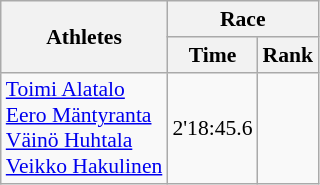<table class="wikitable" border="1" style="font-size:90%">
<tr>
<th rowspan=2>Athletes</th>
<th colspan=2>Race</th>
</tr>
<tr>
<th>Time</th>
<th>Rank</th>
</tr>
<tr>
<td><a href='#'>Toimi Alatalo</a><br><a href='#'>Eero Mäntyranta</a><br><a href='#'>Väinö Huhtala</a><br><a href='#'>Veikko Hakulinen</a></td>
<td align=center>2'18:45.6</td>
<td align=center></td>
</tr>
</table>
